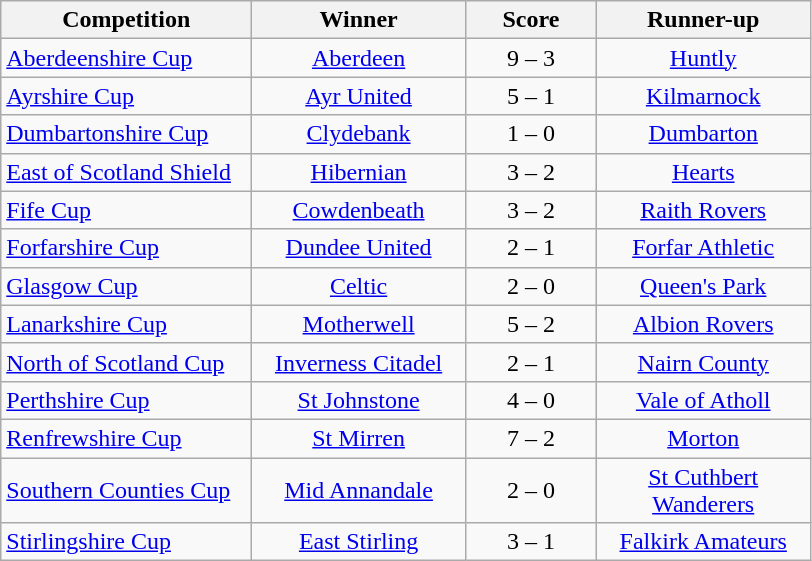<table class="wikitable" style="text-align: center;">
<tr>
<th width=160>Competition</th>
<th width=135>Winner</th>
<th width=80>Score</th>
<th width=135>Runner-up</th>
</tr>
<tr>
<td align=left><a href='#'>Aberdeenshire Cup</a></td>
<td><a href='#'>Aberdeen</a></td>
<td>9 – 3</td>
<td><a href='#'>Huntly</a></td>
</tr>
<tr>
<td align=left><a href='#'>Ayrshire Cup</a></td>
<td><a href='#'>Ayr United</a></td>
<td>5 – 1</td>
<td><a href='#'>Kilmarnock</a></td>
</tr>
<tr>
<td align=left><a href='#'>Dumbartonshire Cup</a></td>
<td><a href='#'>Clydebank</a></td>
<td>1 – 0</td>
<td><a href='#'>Dumbarton</a></td>
</tr>
<tr>
<td align=left><a href='#'>East of Scotland Shield</a></td>
<td><a href='#'>Hibernian</a></td>
<td>3 – 2</td>
<td><a href='#'>Hearts</a></td>
</tr>
<tr>
<td align=left><a href='#'>Fife Cup</a></td>
<td><a href='#'>Cowdenbeath</a></td>
<td>3 – 2</td>
<td><a href='#'>Raith Rovers</a></td>
</tr>
<tr>
<td align=left><a href='#'>Forfarshire Cup</a></td>
<td><a href='#'>Dundee United</a></td>
<td>2 – 1</td>
<td><a href='#'>Forfar Athletic</a></td>
</tr>
<tr>
<td align=left><a href='#'>Glasgow Cup</a></td>
<td><a href='#'>Celtic</a></td>
<td>2 – 0</td>
<td><a href='#'>Queen's Park</a></td>
</tr>
<tr>
<td align=left><a href='#'>Lanarkshire Cup</a></td>
<td><a href='#'>Motherwell</a></td>
<td>5 – 2</td>
<td><a href='#'>Albion Rovers</a></td>
</tr>
<tr>
<td align=left><a href='#'>North of Scotland Cup</a></td>
<td><a href='#'>Inverness Citadel</a></td>
<td>2 – 1</td>
<td><a href='#'>Nairn County</a></td>
</tr>
<tr>
<td align=left><a href='#'>Perthshire Cup</a></td>
<td><a href='#'>St Johnstone</a></td>
<td>4 – 0</td>
<td><a href='#'>Vale of Atholl</a></td>
</tr>
<tr>
<td align=left><a href='#'>Renfrewshire Cup</a></td>
<td><a href='#'>St Mirren</a></td>
<td>7 – 2</td>
<td><a href='#'>Morton</a></td>
</tr>
<tr>
<td align=left><a href='#'>Southern Counties Cup</a></td>
<td><a href='#'>Mid Annandale</a></td>
<td>2 – 0</td>
<td><a href='#'>St Cuthbert Wanderers</a></td>
</tr>
<tr>
<td align=left><a href='#'>Stirlingshire Cup</a></td>
<td><a href='#'>East Stirling</a></td>
<td>3 – 1</td>
<td><a href='#'>Falkirk Amateurs</a></td>
</tr>
</table>
